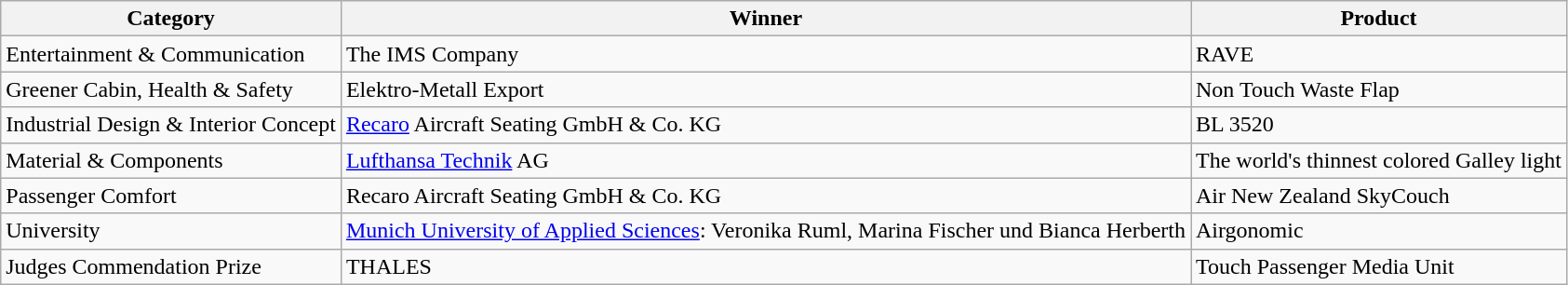<table class="wikitable">
<tr>
<th>Category</th>
<th>Winner</th>
<th>Product</th>
</tr>
<tr>
<td>Entertainment & Communication</td>
<td>The IMS Company</td>
<td>RAVE</td>
</tr>
<tr>
<td>Greener Cabin, Health & Safety</td>
<td>Elektro-Metall Export</td>
<td>Non Touch Waste Flap</td>
</tr>
<tr>
<td>Industrial Design & Interior Concept</td>
<td><a href='#'>Recaro</a> Aircraft Seating GmbH & Co. KG</td>
<td>BL 3520</td>
</tr>
<tr>
<td>Material & Components</td>
<td><a href='#'>Lufthansa Technik</a> AG</td>
<td>The world's thinnest colored Galley light</td>
</tr>
<tr>
<td>Passenger Comfort</td>
<td>Recaro Aircraft Seating GmbH & Co. KG</td>
<td>Air New Zealand SkyCouch</td>
</tr>
<tr>
<td>University</td>
<td><a href='#'>Munich University of Applied Sciences</a>: Veronika Ruml, Marina Fischer und Bianca Herberth</td>
<td>Airgonomic</td>
</tr>
<tr>
<td>Judges Commendation Prize</td>
<td>THALES</td>
<td>Touch Passenger Media Unit</td>
</tr>
</table>
